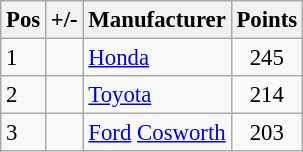<table class="wikitable" style="font-size: 95%;">
<tr>
<th>Pos</th>
<th>+/-</th>
<th>Manufacturer</th>
<th>Points</th>
</tr>
<tr>
<td>1</td>
<td align="left"></td>
<td> <a href='#'>Honda</a></td>
<td align="center">245</td>
</tr>
<tr>
<td>2</td>
<td align="left"></td>
<td> <a href='#'>Toyota</a></td>
<td align="center">214</td>
</tr>
<tr>
<td>3</td>
<td align="left"></td>
<td> <a href='#'>Ford</a> <a href='#'>Cosworth</a></td>
<td align="center">203</td>
</tr>
</table>
